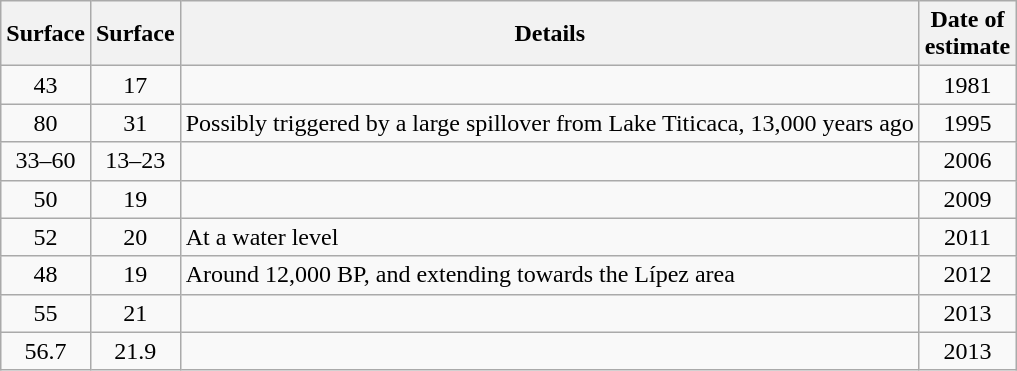<table class="wikitable sortable">
<tr>
<th>Surface<br></th>
<th>Surface<br></th>
<th>Details</th>
<th>Date of<br>estimate</th>
</tr>
<tr>
<td align=center>43</td>
<td align=center>17</td>
<td></td>
<td align=center>1981</td>
</tr>
<tr>
<td align=center>80</td>
<td align=center>31</td>
<td>Possibly triggered by a large spillover from Lake Titicaca, 13,000 years ago</td>
<td align=center>1995</td>
</tr>
<tr>
<td align=center>33–60</td>
<td align=center>13–23</td>
<td></td>
<td align=center>2006</td>
</tr>
<tr>
<td align=center>50</td>
<td align=center>19</td>
<td></td>
<td align=center>2009</td>
</tr>
<tr>
<td align=center>52</td>
<td align=center>20</td>
<td>At a  water level</td>
<td align=center>2011</td>
</tr>
<tr>
<td align=center>48</td>
<td align=center>19</td>
<td>Around 12,000 BP, and extending towards the Lípez area</td>
<td align=center>2012</td>
</tr>
<tr>
<td align=center>55</td>
<td align=center>21</td>
<td></td>
<td align=center>2013</td>
</tr>
<tr>
<td align=center>56.7</td>
<td align=center>21.9</td>
<td></td>
<td align=center>2013</td>
</tr>
</table>
